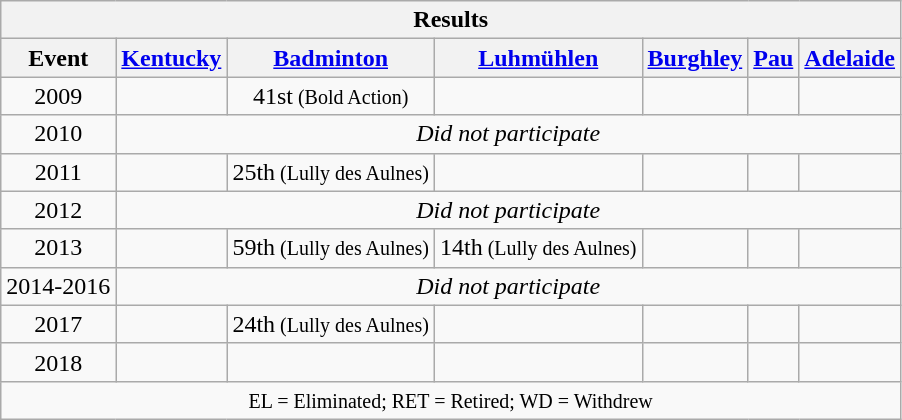<table class="wikitable" style="text-align:center">
<tr>
<th colspan=13 align=center><strong>Results</strong></th>
</tr>
<tr>
<th>Event</th>
<th><a href='#'>Kentucky</a></th>
<th><a href='#'>Badminton</a></th>
<th><a href='#'>Luhmühlen</a></th>
<th><a href='#'>Burghley</a></th>
<th><a href='#'>Pau</a></th>
<th><a href='#'>Adelaide</a></th>
</tr>
<tr>
<td>2009</td>
<td></td>
<td>41st<small> (Bold Action)</small></td>
<td></td>
<td></td>
<td></td>
<td></td>
</tr>
<tr>
<td>2010</td>
<td colspan="6"><em>Did not participate</em></td>
</tr>
<tr>
<td>2011</td>
<td></td>
<td>25th<small> (Lully des Aulnes)</small></td>
<td></td>
<td></td>
<td></td>
<td></td>
</tr>
<tr>
<td>2012</td>
<td colspan="6"><em>Did not participate</em></td>
</tr>
<tr>
<td>2013</td>
<td></td>
<td>59th<small> (Lully des Aulnes)</small></td>
<td>14th<small> (Lully des Aulnes)</small></td>
<td></td>
<td></td>
<td></td>
</tr>
<tr>
<td>2014-2016</td>
<td colspan="6"><em>Did not participate</em></td>
</tr>
<tr>
<td>2017</td>
<td></td>
<td>24th<small> (Lully des Aulnes)</small></td>
<td></td>
<td></td>
<td></td>
<td></td>
</tr>
<tr>
<td>2018</td>
<td></td>
<td></td>
<td></td>
<td></td>
<td></td>
<td></td>
</tr>
<tr>
<td colspan=13 align=center><small> EL = Eliminated; RET = Retired; WD = Withdrew </small></td>
</tr>
</table>
